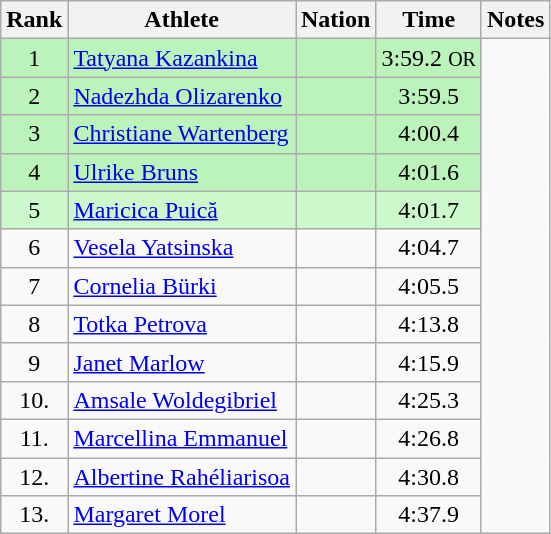<table class="wikitable sortable" style="text-align:center">
<tr>
<th>Rank</th>
<th>Athlete</th>
<th>Nation</th>
<th>Time</th>
<th>Notes</th>
</tr>
<tr style="background:#bbf3bb;">
<td>1</td>
<td align=left><a href='#'>Tatyana Kazankina</a></td>
<td align=left></td>
<td>3:59.2 <small>OR</small></td>
</tr>
<tr style="background:#bbf3bb;">
<td>2</td>
<td align=left><a href='#'>Nadezhda Olizarenko</a></td>
<td align=left></td>
<td>3:59.5</td>
</tr>
<tr style="background:#bbf3bb;">
<td>3</td>
<td align=left><a href='#'>Christiane Wartenberg</a></td>
<td align=left></td>
<td>4:00.4</td>
</tr>
<tr style="background:#bbf3bb;">
<td>4</td>
<td align=left><a href='#'>Ulrike Bruns</a></td>
<td align=left></td>
<td>4:01.6</td>
</tr>
<tr style="background:#ccf9cc;">
<td>5</td>
<td align=left><a href='#'>Maricica Puică</a></td>
<td align=left></td>
<td>4:01.7</td>
</tr>
<tr>
<td>6</td>
<td align=left><a href='#'>Vesela Yatsinska</a></td>
<td align=left></td>
<td>4:04.7</td>
</tr>
<tr>
<td>7</td>
<td align=left><a href='#'>Cornelia Bürki</a></td>
<td align=left></td>
<td>4:05.5</td>
</tr>
<tr>
<td>8</td>
<td align=left><a href='#'>Totka Petrova</a></td>
<td align=left></td>
<td>4:13.8</td>
</tr>
<tr>
<td>9</td>
<td align=left><a href='#'>Janet Marlow</a></td>
<td align=left></td>
<td>4:15.9</td>
</tr>
<tr>
<td>10.</td>
<td align=left><a href='#'>Amsale Woldegibriel</a></td>
<td align=left></td>
<td>4:25.3</td>
</tr>
<tr>
<td>11.</td>
<td align=left><a href='#'>Marcellina Emmanuel</a></td>
<td align=left></td>
<td>4:26.8</td>
</tr>
<tr>
<td>12.</td>
<td align=left><a href='#'>Albertine Rahéliarisoa</a></td>
<td align=left></td>
<td>4:30.8</td>
</tr>
<tr>
<td>13.</td>
<td align=left><a href='#'>Margaret Morel</a></td>
<td align=left></td>
<td>4:37.9</td>
</tr>
</table>
